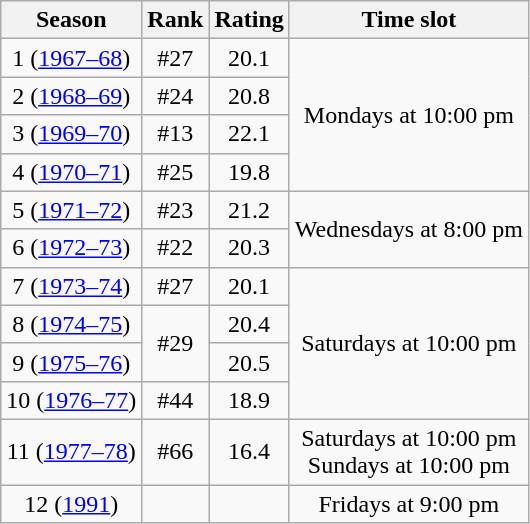<table class="wikitable" style="text-align:center">
<tr>
<th>Season</th>
<th>Rank </th>
<th>Rating</th>
<th>Time slot</th>
</tr>
<tr>
<td>1 (<a href='#'>1967–68</a>)</td>
<td>#27</td>
<td>20.1</td>
<td rowspan="4">Mondays at 10:00 pm</td>
</tr>
<tr>
<td>2 (<a href='#'>1968–69</a>)</td>
<td>#24</td>
<td>20.8</td>
</tr>
<tr>
<td>3 (<a href='#'>1969–70</a>)</td>
<td>#13</td>
<td>22.1</td>
</tr>
<tr>
<td>4 (<a href='#'>1970–71</a>)</td>
<td>#25</td>
<td>19.8</td>
</tr>
<tr>
<td>5 (<a href='#'>1971–72</a>)</td>
<td>#23</td>
<td>21.2</td>
<td rowspan="2">Wednesdays at 8:00 pm</td>
</tr>
<tr>
<td>6 (<a href='#'>1972–73</a>)</td>
<td>#22</td>
<td>20.3</td>
</tr>
<tr>
<td>7 (<a href='#'>1973–74</a>)</td>
<td>#27</td>
<td>20.1</td>
<td rowspan="4">Saturdays at 10:00 pm</td>
</tr>
<tr>
<td>8 (<a href='#'>1974–75</a>)</td>
<td rowspan="2">#29</td>
<td>20.4</td>
</tr>
<tr>
<td>9 (<a href='#'>1975–76</a>)</td>
<td>20.5</td>
</tr>
<tr>
<td>10 (<a href='#'>1976–77</a>)</td>
<td>#44</td>
<td>18.9</td>
</tr>
<tr>
<td>11 (<a href='#'>1977–78</a>)</td>
<td>#66</td>
<td>16.4</td>
<td>Saturdays at 10:00 pm <br>Sundays at 10:00 pm</td>
</tr>
<tr>
<td>12 (<a href='#'>1991</a>)</td>
<td></td>
<td></td>
<td>Fridays at 9:00 pm</td>
</tr>
</table>
